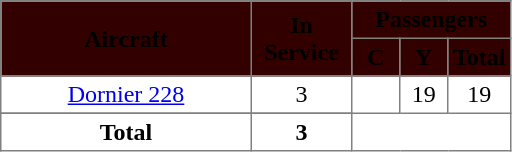<table class="toccolours" border="1" cellpadding="3" style="border-collapse:collapse;text-align:center">
<tr bgcolor=#330000>
<th rowspan="2" style="width:160px;"><span>Aircraft</span></th>
<th rowspan="2" style="width:60px;"><span>In Service</span></th>
<th colspan="3" class="unsortable"><span>Passengers</span></th>
</tr>
<tr style="background:#330000;">
<th style="width:25px;"><abbr><span>C</span></abbr></th>
<th style="width:25px;"><abbr><span>Y</span></abbr></th>
<th style="width:25px;"><abbr><span>Total</span></abbr></th>
</tr>
<tr>
<td><a href='#'>Dornier 228</a></td>
<td align=center>3</td>
<td></td>
<td align=center>19</td>
<td align=center>19</td>
</tr>
<tr>
</tr>
<tr>
<th>Total</th>
<th>3</th>
</tr>
</table>
